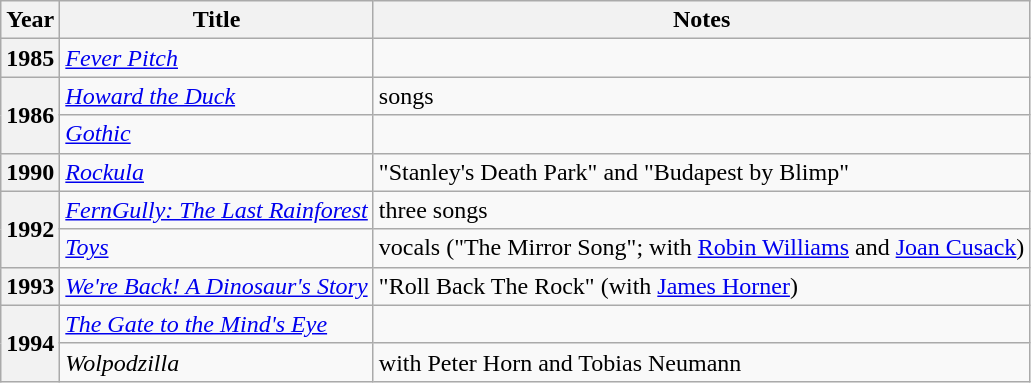<table class="wikitable sortable">
<tr>
<th>Year</th>
<th>Title</th>
<th class="unsortable">Notes</th>
</tr>
<tr>
<th rowspan="1">1985</th>
<td><em><a href='#'>Fever Pitch</a></em></td>
<td></td>
</tr>
<tr>
<th rowspan="2">1986</th>
<td><em><a href='#'>Howard the Duck</a></em></td>
<td>songs</td>
</tr>
<tr>
<td><em><a href='#'>Gothic</a></em></td>
<td></td>
</tr>
<tr>
<th rowspan="1">1990</th>
<td><em><a href='#'>Rockula</a></em></td>
<td>"Stanley's Death Park" and "Budapest by Blimp"</td>
</tr>
<tr>
<th rowspan="2">1992</th>
<td><em><a href='#'>FernGully: The Last Rainforest</a></em></td>
<td>three songs</td>
</tr>
<tr>
<td><em><a href='#'>Toys</a></em></td>
<td>vocals ("The Mirror Song"; with <a href='#'>Robin Williams</a> and <a href='#'>Joan Cusack</a>)</td>
</tr>
<tr>
<th rowspan="1">1993</th>
<td><em><a href='#'>We're Back! A Dinosaur's Story</a></em></td>
<td>"Roll Back The Rock" (with <a href='#'>James Horner</a>)</td>
</tr>
<tr>
<th rowspan="2">1994</th>
<td><em><a href='#'>The Gate to the Mind's Eye</a></em></td>
<td></td>
</tr>
<tr>
<td><em>Wolpodzilla</em></td>
<td>with Peter Horn and Tobias Neumann</td>
</tr>
</table>
